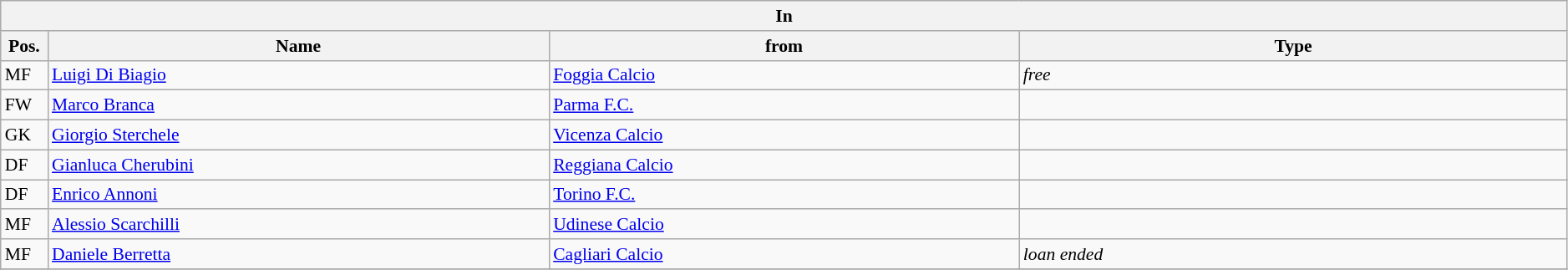<table class="wikitable" style="font-size:90%; width:99%">
<tr>
<th colspan="4">In</th>
</tr>
<tr>
<th width=3%>Pos.</th>
<th width=32%>Name</th>
<th width=30%>from</th>
<th width=35%>Type</th>
</tr>
<tr>
<td>MF</td>
<td><a href='#'>Luigi Di Biagio</a></td>
<td><a href='#'>Foggia Calcio</a></td>
<td><em>free</em></td>
</tr>
<tr>
<td>FW</td>
<td><a href='#'>Marco Branca</a></td>
<td><a href='#'>Parma F.C.</a></td>
<td></td>
</tr>
<tr>
<td>GK</td>
<td><a href='#'>Giorgio Sterchele</a></td>
<td><a href='#'>Vicenza Calcio</a></td>
<td></td>
</tr>
<tr>
<td>DF</td>
<td><a href='#'>Gianluca Cherubini</a></td>
<td><a href='#'>Reggiana Calcio</a></td>
<td></td>
</tr>
<tr>
<td>DF</td>
<td><a href='#'>Enrico Annoni</a></td>
<td><a href='#'>Torino F.C.</a></td>
<td></td>
</tr>
<tr>
<td>MF</td>
<td><a href='#'>Alessio Scarchilli</a></td>
<td><a href='#'>Udinese Calcio</a></td>
<td></td>
</tr>
<tr>
<td>MF</td>
<td><a href='#'>Daniele Berretta</a></td>
<td><a href='#'>Cagliari Calcio</a></td>
<td><em>loan ended</em></td>
</tr>
<tr>
</tr>
</table>
